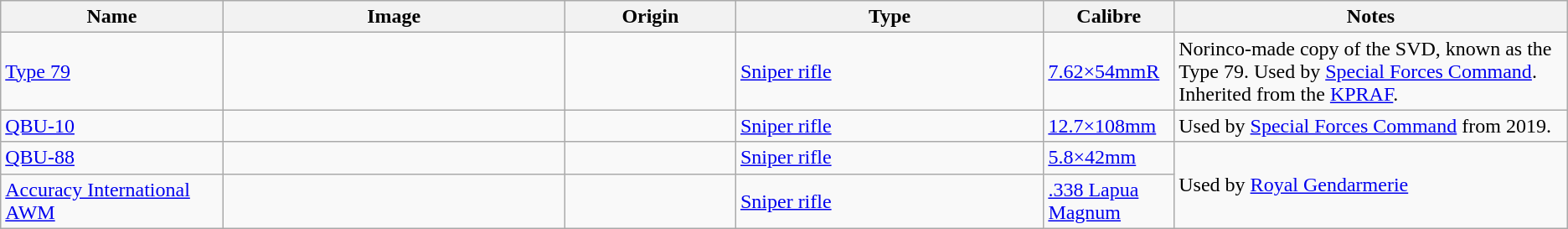<table class="wikitable sortable">
<tr>
<th style="text-align: center; width:13%;">Name</th>
<th style="text-align: center; width:20%;">Image</th>
<th style="text-align: center; width:10%;">Origin</th>
<th style="text-align: center; width:18%;">Type</th>
<th style="text-align: center; width:7%;">Calibre</th>
<th style="text-align: center; width:23%;">Notes</th>
</tr>
<tr>
<td><a href='#'>Type 79</a></td>
<td></td>
<td><br></td>
<td><a href='#'>Sniper rifle</a></td>
<td><a href='#'>7.62×54mmR</a></td>
<td>Norinco-made copy of the SVD, known as the Type 79. Used by <a href='#'>Special Forces Command</a>. Inherited from the <a href='#'>KPRAF</a>.</td>
</tr>
<tr>
<td><a href='#'>QBU-10</a></td>
<td></td>
<td></td>
<td><a href='#'>Sniper rifle</a></td>
<td><a href='#'>12.7×108mm</a></td>
<td>Used by <a href='#'>Special Forces Command</a> from 2019.</td>
</tr>
<tr>
<td><a href='#'>QBU-88</a></td>
<td></td>
<td></td>
<td><a href='#'>Sniper rifle</a></td>
<td><a href='#'>5.8×42mm</a></td>
<td rowspan="2">Used by <a href='#'>Royal Gendarmerie</a></td>
</tr>
<tr>
<td><a href='#'>Accuracy International AWM</a></td>
<td></td>
<td><br></td>
<td><a href='#'>Sniper rifle</a></td>
<td><a href='#'>.338 Lapua Magnum</a></td>
</tr>
</table>
